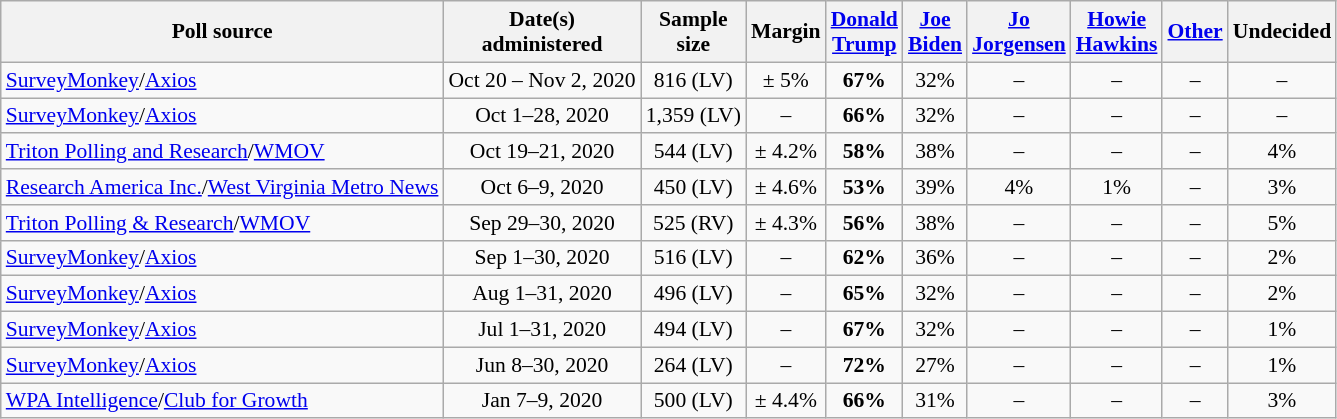<table class="wikitable sortable" style="text-align:center;font-size:90%;line-height:17px">
<tr>
<th>Poll source</th>
<th>Date(s)<br>administered</th>
<th>Sample<br>size</th>
<th>Margin<br></th>
<th class="unsortable"><a href='#'>Donald<br>Trump</a><br></th>
<th class="unsortable"><a href='#'>Joe<br>Biden</a><br></th>
<th class="unsortable"><a href='#'>Jo<br>Jorgensen</a><br></th>
<th class="unsortable"><a href='#'>Howie<br>Hawkins</a><br></th>
<th class="unsortable"><a href='#'>Other</a></th>
<th class="unsortable">Undecided</th>
</tr>
<tr>
<td style="text-align:left;"><a href='#'>SurveyMonkey</a>/<a href='#'>Axios</a></td>
<td>Oct 20 – Nov 2, 2020</td>
<td>816 (LV)</td>
<td>± 5%</td>
<td><strong>67%</strong></td>
<td>32%</td>
<td>–</td>
<td>–</td>
<td>–</td>
<td>–</td>
</tr>
<tr>
<td style="text-align:left;"><a href='#'>SurveyMonkey</a>/<a href='#'>Axios</a></td>
<td>Oct 1–28, 2020</td>
<td>1,359 (LV)</td>
<td>–</td>
<td><strong>66%</strong></td>
<td>32%</td>
<td>–</td>
<td>–</td>
<td>–</td>
<td>–</td>
</tr>
<tr>
<td style="text-align:left;"><a href='#'>Triton Polling and Research</a>/<a href='#'>WMOV</a></td>
<td>Oct 19–21, 2020</td>
<td>544 (LV)</td>
<td>± 4.2%</td>
<td><strong>58%</strong></td>
<td>38%</td>
<td>–</td>
<td>–</td>
<td>–</td>
<td>4%</td>
</tr>
<tr>
<td style="text-align:left;"><a href='#'>Research America Inc.</a>/<a href='#'>West Virginia Metro News</a></td>
<td>Oct 6–9, 2020</td>
<td>450 (LV)</td>
<td>± 4.6%</td>
<td><strong>53%</strong></td>
<td>39%</td>
<td>4%</td>
<td>1%</td>
<td>–</td>
<td>3%</td>
</tr>
<tr>
<td style="text-align:left;"><a href='#'>Triton Polling & Research</a>/<a href='#'>WMOV</a></td>
<td>Sep 29–30, 2020</td>
<td>525 (RV)</td>
<td>± 4.3%</td>
<td><strong>56%</strong></td>
<td>38%</td>
<td>–</td>
<td>–</td>
<td>–</td>
<td>5%</td>
</tr>
<tr>
<td style="text-align:left;"><a href='#'>SurveyMonkey</a>/<a href='#'>Axios</a></td>
<td>Sep 1–30, 2020</td>
<td>516 (LV)</td>
<td>–</td>
<td><strong>62%</strong></td>
<td>36%</td>
<td>–</td>
<td>–</td>
<td>–</td>
<td>2%</td>
</tr>
<tr>
<td style="text-align:left;"><a href='#'>SurveyMonkey</a>/<a href='#'>Axios</a></td>
<td>Aug 1–31, 2020</td>
<td>496 (LV)</td>
<td>–</td>
<td><strong>65%</strong></td>
<td>32%</td>
<td>–</td>
<td>–</td>
<td>–</td>
<td>2%</td>
</tr>
<tr>
<td style="text-align:left;"><a href='#'>SurveyMonkey</a>/<a href='#'>Axios</a></td>
<td>Jul 1–31, 2020</td>
<td>494 (LV)</td>
<td>–</td>
<td><strong>67%</strong></td>
<td>32%</td>
<td>–</td>
<td>–</td>
<td>–</td>
<td>1%</td>
</tr>
<tr>
<td style="text-align:left;"><a href='#'>SurveyMonkey</a>/<a href='#'>Axios</a></td>
<td>Jun 8–30, 2020</td>
<td>264 (LV)</td>
<td>–</td>
<td><strong>72%</strong></td>
<td>27%</td>
<td>–</td>
<td>–</td>
<td>–</td>
<td>1%</td>
</tr>
<tr>
<td style="text-align:left;"><a href='#'>WPA Intelligence</a>/<a href='#'>Club for Growth</a></td>
<td>Jan 7–9, 2020</td>
<td>500 (LV)</td>
<td>± 4.4%</td>
<td><strong>66%</strong></td>
<td>31%</td>
<td>–</td>
<td>–</td>
<td>–</td>
<td>3%</td>
</tr>
</table>
